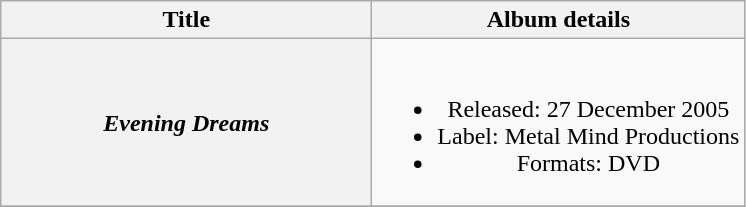<table class="wikitable plainrowheaders" style="text-align:center;">
<tr>
<th scope="col" style="width:15em;">Title</th>
<th scope="col">Album details</th>
</tr>
<tr>
<th scope="row"><em>Evening Dreams</em></th>
<td><br><ul><li>Released: 27 December 2005</li><li>Label: Metal Mind Productions</li><li>Formats: DVD</li></ul></td>
</tr>
<tr>
</tr>
</table>
